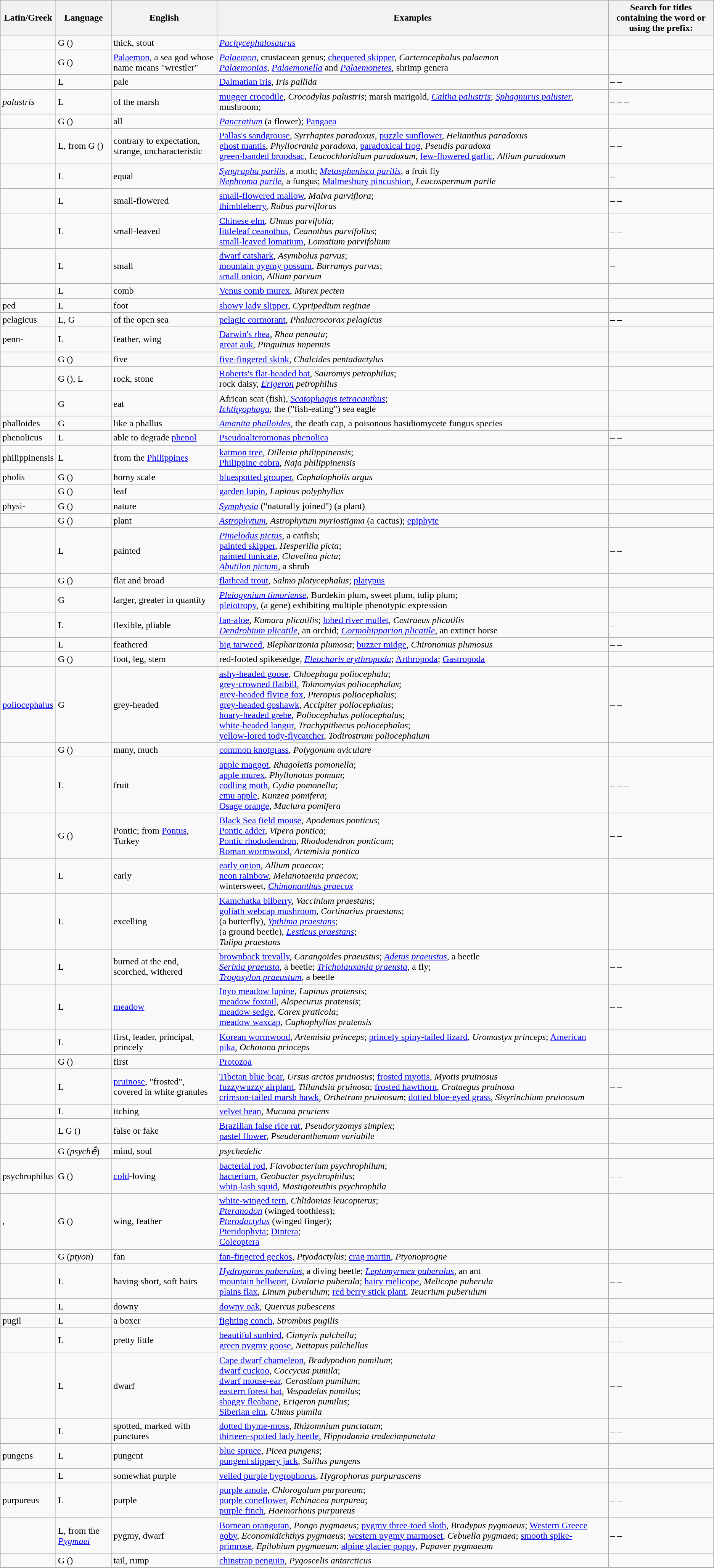<table class="wikitable">
<tr>
<th>Latin/Greek</th>
<th>Language</th>
<th>English</th>
<th>Examples</th>
<th>Search for titles containing the word or using the prefix:</th>
</tr>
<tr>
<td></td>
<td>G  ()</td>
<td>thick, stout</td>
<td><em><a href='#'>Pachycephalosaurus</a></em></td>
<td></td>
</tr>
<tr>
<td></td>
<td>G  ()</td>
<td><a href='#'>Palaemon</a>, a sea god whose name means "wrestler"</td>
<td><a href='#'><em>Palaemon</em></a>, crustacean genus; <a href='#'>chequered skipper</a>, <em>Carterocephalus palaemon</em><br><em><a href='#'>Palaemonias</a></em>, <em><a href='#'>Palaemonella</a></em> and <em><a href='#'>Palaemonetes</a></em>, shrimp genera</td>
<td></td>
</tr>
<tr>
<td></td>
<td>L</td>
<td>pale</td>
<td><a href='#'>Dalmatian iris</a>, <em>Iris pallida</em></td>
<td> –  – </td>
</tr>
<tr>
<td><em> palustris </em></td>
<td>L </td>
<td>of the marsh</td>
<td><a href='#'>mugger crocodile</a>, <em>Crocodylus palustris</em>; marsh marigold, <em><a href='#'>Caltha palustris</a></em>; <em><a href='#'>Sphagnurus paluster</a></em>, mushroom;</td>
<td> –  –  – </td>
</tr>
<tr>
<td> </td>
<td>G  ()</td>
<td>all</td>
<td><em><a href='#'>Pancratium</a></em> (a flower); <a href='#'>Pangaea</a></td>
<td></td>
</tr>
<tr>
<td></td>
<td>L, from G  ()</td>
<td>contrary to expectation, strange, uncharacteristic</td>
<td><a href='#'>Pallas's sandgrouse</a>, <em>Syrrhaptes paradoxus</em>, <a href='#'>puzzle sunflower</a>, <em>Helianthus paradoxus</em><br><a href='#'>ghost mantis</a>, <em>Phyllocrania paradoxa</em>, <a href='#'>paradoxical frog</a>, <em>Pseudis paradoxa</em><br><a href='#'>green-banded broodsac</a>, <em>Leucochloridium paradoxum</em>, <a href='#'>few-flowered garlic</a>, <em>Allium paradoxum</em></td>
<td> –  – </td>
</tr>
<tr>
<td></td>
<td>L</td>
<td>equal</td>
<td><em><a href='#'>Syngrapha parilis</a></em>, a moth; <em><a href='#'>Metasphenisca parilis</a></em>, a fruit fly<br><em><a href='#'>Nephroma parile</a></em>, a fungus; <a href='#'>Malmesbury pincushion</a>, <em>Leucospermum parile</em></td>
<td> – </td>
</tr>
<tr>
<td></td>
<td>L</td>
<td>small-flowered</td>
<td><a href='#'>small-flowered mallow</a>, <em>Malva parviflora</em>;<br> <a href='#'>thimbleberry</a>, <em>Rubus parviflorus</em></td>
<td> –  – </td>
</tr>
<tr>
<td></td>
<td>L</td>
<td>small-leaved</td>
<td><a href='#'>Chinese elm</a>, <em>Ulmus parvifolia</em>;<br> <a href='#'>littleleaf ceanothus</a>, <em>Ceanothus parvifolius</em>;<br> <a href='#'>small-leaved lomatium</a>, <em>Lomatium parvifolium</em></td>
<td> –  – </td>
</tr>
<tr>
<td></td>
<td>L</td>
<td>small</td>
<td><a href='#'>dwarf catshark</a>, <em>Asymbolus parvus</em>;<br> <a href='#'>mountain pygmy possum</a>, <em>Burramys parvus</em>;<br> <a href='#'>small onion</a>, <em>Allium parvum</em></td>
<td> – </td>
</tr>
<tr>
<td></td>
<td>L</td>
<td>comb</td>
<td><a href='#'>Venus comb murex</a>, <em>Murex pecten</em></td>
<td></td>
</tr>
<tr>
<td>ped</td>
<td>L </td>
<td>foot</td>
<td><a href='#'>showy lady slipper</a>, <em>Cypripedium reginae</em></td>
<td></td>
</tr>
<tr>
<td>pelagicus</td>
<td>L, G </td>
<td>of the open sea</td>
<td><a href='#'>pelagic cormorant</a>, <em>Phalacrocorax pelagicus</em></td>
<td> –  – </td>
</tr>
<tr>
<td>penn-</td>
<td>L </td>
<td>feather, wing</td>
<td><a href='#'>Darwin's rhea</a>, <em>Rhea pennata</em>;<br> <a href='#'>great auk</a>, <em>Pinguinus impennis</em></td>
<td></td>
</tr>
<tr>
<td></td>
<td>G  ()</td>
<td>five</td>
<td><a href='#'>five-fingered skink</a>, <em>Chalcides pentadactylus</em></td>
<td></td>
</tr>
<tr>
<td></td>
<td>G  (), L </td>
<td>rock, stone</td>
<td><a href='#'>Roberts's flat-headed bat</a>, <em>Sauromys petrophilus</em>;<br> rock daisy, <em><a href='#'>Erigeron</a> petrophilus</em></td>
<td></td>
</tr>
<tr>
<td></td>
<td>G </td>
<td>eat</td>
<td>African scat (fish), <em><a href='#'>Scatophagus tetracanthus</a></em>;<br> <em><a href='#'>Ichthyophaga</a></em>, the ("fish-eating") sea eagle</td>
<td></td>
</tr>
<tr>
<td>phalloides</td>
<td>G</td>
<td>like a phallus</td>
<td><em><a href='#'>Amanita phalloides</a></em>, the death cap, a poisonous basidiomycete fungus species</td>
<td></td>
</tr>
<tr>
<td>phenolicus</td>
<td>L</td>
<td>able to degrade <a href='#'>phenol</a></td>
<td><a href='#'>Pseudoalteromonas phenolica</a></td>
<td> –  – </td>
</tr>
<tr>
<td>philippinensis</td>
<td>L</td>
<td>from the <a href='#'>Philippines</a></td>
<td><a href='#'>katmon tree</a>, <em>Dillenia philippinensis</em>;<br> <a href='#'>Philippine cobra</a>, <em>Naja philippinensis</em></td>
<td></td>
</tr>
<tr>
<td>pholis</td>
<td>G  ()</td>
<td>horny scale</td>
<td><a href='#'>bluespotted grouper</a>, <em>Cephalopholis argus</em> </td>
<td></td>
</tr>
<tr>
<td></td>
<td>G  ()</td>
<td>leaf</td>
<td><a href='#'>garden lupin</a>, <em>Lupinus polyphyllus</em></td>
<td></td>
</tr>
<tr>
<td>physi-</td>
<td>G  ()</td>
<td>nature</td>
<td><em><a href='#'>Symphysia</a></em> ("naturally joined") (a plant)</td>
<td></td>
</tr>
<tr>
<td></td>
<td>G  ()</td>
<td>plant</td>
<td><em><a href='#'>Astrophytum</a></em>, <em>Astrophytum myriostigma</em> (a cactus); <a href='#'>epiphyte</a></td>
<td></td>
</tr>
<tr>
<td></td>
<td>L</td>
<td>painted</td>
<td><em><a href='#'>Pimelodus pictus</a></em>, a catfish;<br> <a href='#'>painted skipper</a>, <em>Hesperilla picta</em>;<br> <a href='#'>painted tunicate</a>, <em>Clavelina picta</em>;<br> <em><a href='#'>Abutilon pictum</a></em>, a shrub</td>
<td> –  – </td>
</tr>
<tr>
<td></td>
<td>G  ()</td>
<td>flat and broad</td>
<td><a href='#'>flathead trout</a>, <em>Salmo platycephalus</em>; <a href='#'>platypus</a></td>
<td></td>
</tr>
<tr>
<td></td>
<td>G</td>
<td>larger, greater in quantity</td>
<td><em><a href='#'>Pleiogynium timoriense</a></em>, Burdekin plum, sweet plum, tulip plum;<br><a href='#'>pleiotropy</a>, (a gene) exhibiting multiple phenotypic expression</td>
<td></td>
</tr>
<tr>
<td></td>
<td>L</td>
<td>flexible, pliable</td>
<td><a href='#'>fan-aloe</a>, <em>Kumara plicatilis</em>; <a href='#'>lobed river mullet</a>, <em>Cestraeus plicatilis</em><br><em><a href='#'>Dendrobium plicatile</a></em>, an orchid; <em><a href='#'>Cormohipparion plicatile</a></em>, an extinct horse</td>
<td> – </td>
</tr>
<tr>
<td></td>
<td>L</td>
<td>feathered</td>
<td><a href='#'>big tarweed</a>, <em>Blepharizonia plumosa</em>; <a href='#'>buzzer midge</a>, <em>Chironomus plumosus</em></td>
<td> –  – </td>
</tr>
<tr>
<td></td>
<td>G  ()</td>
<td>foot, leg, stem</td>
<td>red-footed spikesedge, <em><a href='#'>Eleocharis erythropoda</a></em>; <a href='#'>Arthropoda</a>; <a href='#'>Gastropoda</a></td>
<td></td>
</tr>
<tr>
<td><a href='#'>poliocephalus</a></td>
<td>G</td>
<td>grey-headed</td>
<td><a href='#'>ashy-headed goose</a>, <em>Chloephaga poliocephala</em>;<br> <a href='#'>grey-crowned flatbill</a>, <em>Tolmomyias poliocephalus</em>;<br> <a href='#'>grey-headed flying fox</a>, <em>Pteropus poliocephalus</em>;<br> <a href='#'>grey-headed goshawk</a>, <em>Accipiter poliocephalus</em>;<br> <a href='#'>hoary-headed grebe</a>, <em>Poliocephalus poliocephalus</em>;<br> <a href='#'>white-headed langur</a>, <em>Trachypithecus poliocephalus</em>;<br> <a href='#'>yellow-lored tody-flycatcher</a>, <em>Todirostrum poliocephalum</em></td>
<td> –  – </td>
</tr>
<tr>
<td></td>
<td>G  ()</td>
<td>many, much</td>
<td><a href='#'>common knotgrass</a>, <em>Polygonum aviculare</em></td>
<td></td>
</tr>
<tr>
<td></td>
<td>L</td>
<td>fruit</td>
<td><a href='#'>apple maggot</a>, <em>Rhagoletis pomonella</em>;<br> <a href='#'>apple murex</a>, <em>Phyllonotus pomum</em>;<br> <a href='#'>codling moth</a>, <em>Cydia pomonella</em>;<br> <a href='#'>emu apple</a>, <em>Kunzea pomifera</em>;<br> <a href='#'>Osage orange</a>, <em>Maclura pomifera</em></td>
<td> –  –  – </td>
</tr>
<tr>
<td></td>
<td>G  ()</td>
<td>Pontic; from <a href='#'>Pontus</a>, Turkey</td>
<td><a href='#'>Black Sea field mouse</a>, <em>Apodemus ponticus</em>;<br> <a href='#'>Pontic adder</a>, <em>Vipera pontica</em>;<br> <a href='#'>Pontic rhododendron</a>, <em>Rhododendron ponticum</em>;<br> <a href='#'>Roman wormwood</a>, <em>Artemisia pontica</em></td>
<td> –  – </td>
</tr>
<tr>
<td></td>
<td>L</td>
<td>early</td>
<td><a href='#'>early onion</a>, <em>Allium praecox</em>;<br> <a href='#'>neon rainbow</a>, <em>Melanotaenia praecox</em>;<br> wintersweet, <em><a href='#'>Chimonanthus praecox</a></em></td>
<td></td>
</tr>
<tr>
<td></td>
<td>L</td>
<td>excelling</td>
<td><a href='#'>Kamchatka bilberry</a>, <em>Vaccinium praestans</em>;<br> <a href='#'>goliath webcap mushroom</a>, <em>Cortinarius praestans</em>;<br> (a butterfly), <em><a href='#'>Ypthima praestans</a></em>;<br> (a ground beetle), <em><a href='#'>Lesticus praestans</a></em>;<br> <em>Tulipa praestans</em></td>
<td></td>
</tr>
<tr>
<td></td>
<td>L</td>
<td>burned at the end, scorched, withered</td>
<td><a href='#'>brownback trevally</a>, <em>Carangoides praeustus</em>; <em><a href='#'>Adetus praeustus</a></em>, a beetle<br> <em><a href='#'>Serixia praeusta</a></em>, a beetle; <em><a href='#'>Tricholauxania praeusta</a></em>, a fly;<br> <em><a href='#'>Trogoxylon praeustum</a></em>, a beetle</td>
<td> –  – </td>
</tr>
<tr>
<td></td>
<td>L</td>
<td><a href='#'>meadow</a></td>
<td><a href='#'>Inyo meadow lupine</a>, <em>Lupinus pratensis</em>;<br> <a href='#'>meadow foxtail</a>, <em>Alopecurus pratensis</em>;<br> <a href='#'>meadow sedge</a>, <em>Carex praticola</em>;<br> <a href='#'>meadow waxcap</a>, <em>Cuphophyllus pratensis</em></td>
<td> –  – </td>
</tr>
<tr>
<td></td>
<td>L</td>
<td>first, leader, principal, princely</td>
<td><a href='#'>Korean wormwood</a>, <em>Artemisia princeps</em>; <a href='#'>princely spiny-tailed lizard</a>, <em>Uromastyx princeps</em>; <a href='#'>American pika</a>, <em>Ochotona princeps</em></td>
<td></td>
</tr>
<tr>
<td></td>
<td>G  ()</td>
<td>first</td>
<td><a href='#'>Protozoa</a></td>
<td></td>
</tr>
<tr>
<td></td>
<td>L</td>
<td><a href='#'>pruinose</a>, "frosted", covered in white granules</td>
<td><a href='#'>Tibetan blue bear</a>, <em>Ursus arctos pruinosus</em>; <a href='#'>frosted myotis</a>, <em>Myotis pruinosus</em><br><a href='#'>fuzzywuzzy airplant</a>, <em>Tillandsia pruinosa</em>; <a href='#'>frosted hawthorn</a>, <em>Crataegus pruinosa</em><br><a href='#'>crimson-tailed marsh hawk</a>, <em>Orthetrum pruinosum</em>; <a href='#'>dotted blue-eyed grass</a>, <em>Sisyrinchium pruinosum</em></td>
<td> –  – </td>
</tr>
<tr>
<td></td>
<td>L</td>
<td>itching</td>
<td><a href='#'>velvet bean</a>, <em>Mucuna pruriens</em></td>
<td></td>
</tr>
<tr>
<td></td>
<td>L G  ()</td>
<td>false or fake</td>
<td><a href='#'>Brazilian false rice rat</a>, <em>Pseudoryzomys simplex</em>;<br> <a href='#'>pastel flower</a>, <em>Pseuderanthemum variabile</em></td>
<td></td>
</tr>
<tr>
<td></td>
<td>G  (<em>psychḗ</em>)</td>
<td>mind, soul</td>
<td><em>psychedelic</em></td>
<td></td>
</tr>
<tr>
<td>psychrophilus</td>
<td>G  ()</td>
<td><a href='#'>cold</a>-loving</td>
<td><a href='#'>bacterial rod</a>, <em>Flavobacterium psychrophilum</em>;<br> <a href='#'>bacterium</a>, <em>Geobacter psychrophilus</em>;<br> <a href='#'>whip-lash squid</a>, <em>Mastigoteuthis psychrophila</em></td>
<td> –  – </td>
</tr>
<tr>
<td>, </td>
<td>G  ()</td>
<td>wing, feather</td>
<td><a href='#'>white-winged tern</a>, <em>Chlidonias leucopterus</em>;<br> <em><a href='#'>Pteranodon</a></em> (winged toothless);<br> <em><a href='#'>Pterodactylus</a></em> (winged finger);<br> <a href='#'>Pteridophyta</a>; <a href='#'>Diptera</a>;<br> <a href='#'>Coleoptera</a></td>
<td></td>
</tr>
<tr>
<td></td>
<td>G  (<em>ptyon</em>)</td>
<td>fan</td>
<td><a href='#'>fan-fingered geckos</a>, <em>Ptyodactylus</em>; <a href='#'>crag martin</a>, <em>Ptyonoprogne</em></td>
<td></td>
</tr>
<tr>
<td></td>
<td>L</td>
<td>having short, soft hairs</td>
<td><em><a href='#'>Hydroporus puberulus</a></em>, a diving beetle; <em><a href='#'>Leptomyrmex puberulus</a></em>, an ant<br><a href='#'>mountain bellwort</a>, <em>Uvularia puberula</em>; <a href='#'>hairy melicope</a>, <em>Melicope puberula</em><br><a href='#'>plains flax</a>, <em>Linum puberulum</em>; <a href='#'>red berry stick plant</a>, <em>Teucrium puberulum</em></td>
<td> –  – </td>
</tr>
<tr>
<td></td>
<td>L</td>
<td>downy</td>
<td><a href='#'>downy oak</a>, <em>Quercus pubescens</em></td>
<td></td>
</tr>
<tr>
<td>pugil</td>
<td>L </td>
<td>a boxer</td>
<td><a href='#'>fighting conch</a>, <em>Strombus pugilis</em></td>
<td></td>
</tr>
<tr>
<td></td>
<td>L</td>
<td>pretty little</td>
<td><a href='#'>beautiful sunbird</a>, <em>Cinnyris pulchella</em>;<br> <a href='#'>green pygmy goose</a>, <em>Nettapus pulchellus</em></td>
<td> –  – </td>
</tr>
<tr>
<td></td>
<td>L</td>
<td>dwarf</td>
<td><a href='#'>Cape dwarf chameleon</a>, <em>Bradypodion pumilum</em>;<br> <a href='#'>dwarf cuckoo</a>, <em>Coccycua pumila</em>;<br> <a href='#'>dwarf mouse-ear</a>, <em>Cerastium pumilum</em>;<br> <a href='#'>eastern forest bat</a>, <em>Vespadelus pumilus</em>;<br> <a href='#'>shaggy fleabane</a>, <em>Erigeron pumilus</em>;<br> <a href='#'>Siberian elm</a>, <em>Ulmus pumila</em></td>
<td> –  – </td>
</tr>
<tr>
<td></td>
<td>L</td>
<td>spotted, marked with punctures</td>
<td><a href='#'>dotted thyme-moss</a>, <em>Rhizomnium punctatum</em>;<br> <a href='#'>thirteen-spotted lady beetle</a>, <em>Hippodamia tredecimpunctata</em></td>
<td> –  – </td>
</tr>
<tr>
<td>pungens</td>
<td>L </td>
<td>pungent</td>
<td><a href='#'>blue spruce</a>, <em>Picea pungens</em>;<br> <a href='#'>pungent slippery jack</a>, <em>Suillus pungens</em></td>
<td></td>
</tr>
<tr>
<td></td>
<td>L</td>
<td>somewhat purple</td>
<td><a href='#'>veiled purple hygrophorus</a>, <em>Hygrophorus purpurascens</em></td>
<td></td>
</tr>
<tr>
<td>purpureus</td>
<td>L </td>
<td>purple</td>
<td><a href='#'>purple amole</a>, <em>Chlorogalum purpureum</em>;<br> <a href='#'>purple coneflower</a>, <em>Echinacea purpurea</em>;<br> <a href='#'>purple finch</a>, <em>Haemorhous purpureus</em></td>
<td> –  – </td>
</tr>
<tr>
<td></td>
<td>L, from the <a href='#'><em>Pygmaeī</em></a></td>
<td>pygmy, dwarf</td>
<td><a href='#'>Bornean orangutan</a>, <em>Pongo pygmaeus</em>; <a href='#'>pygmy three-toed sloth</a>, <em>Bradypus pygmaeus</em>; <a href='#'>Western Greece goby</a>, <em>Economidichthys pygmaeus</em>; <a href='#'>western pygmy marmoset</a>, <em>Cebuella pygmaea</em>; <a href='#'>smooth spike-primrose</a>, <em>Epilobium pygmaeum</em>; <a href='#'>alpine glacier poppy</a>, <em>Papaver pygmaeum</em></td>
<td> –  – </td>
</tr>
<tr>
<td></td>
<td>G  ()</td>
<td>tail, rump</td>
<td><a href='#'>chinstrap penguin</a>, <em>Pygoscelis antarcticus</em></td>
<td></td>
</tr>
<tr>
</tr>
</table>
